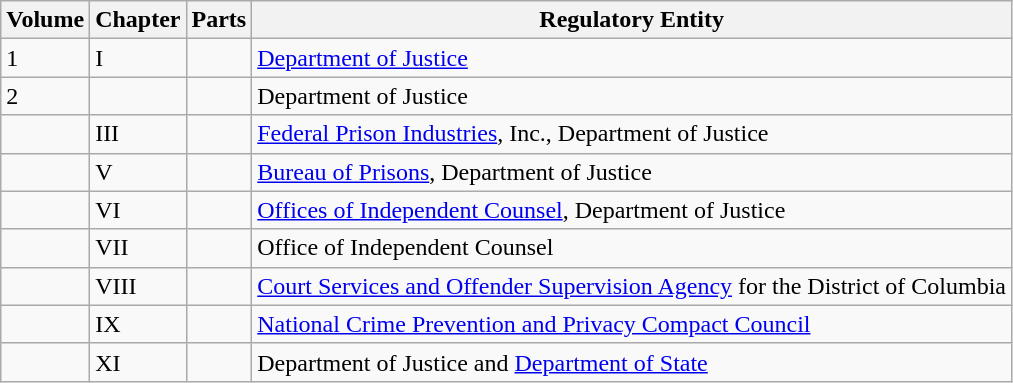<table class="wikitable">
<tr>
<th>Volume</th>
<th>Chapter</th>
<th>Parts</th>
<th>Regulatory Entity</th>
</tr>
<tr>
<td>1</td>
<td>I</td>
<td></td>
<td><a href='#'>Department of Justice</a></td>
</tr>
<tr>
<td>2</td>
<td></td>
<td></td>
<td>Department of Justice</td>
</tr>
<tr>
<td></td>
<td>III</td>
<td></td>
<td><a href='#'>Federal Prison Industries</a>, Inc., Department of Justice</td>
</tr>
<tr>
<td></td>
<td>V</td>
<td></td>
<td><a href='#'>Bureau of Prisons</a>, Department of Justice</td>
</tr>
<tr>
<td></td>
<td>VI</td>
<td></td>
<td><a href='#'>Offices of Independent Counsel</a>, Department of Justice</td>
</tr>
<tr>
<td></td>
<td>VII</td>
<td></td>
<td>Office of Independent Counsel</td>
</tr>
<tr>
<td></td>
<td>VIII</td>
<td></td>
<td><a href='#'>Court Services and Offender Supervision Agency</a> for the District of Columbia</td>
</tr>
<tr>
<td></td>
<td>IX</td>
<td></td>
<td><a href='#'>National Crime Prevention and Privacy Compact Council</a></td>
</tr>
<tr>
<td></td>
<td>XI</td>
<td></td>
<td>Department of Justice and <a href='#'>Department of State</a></td>
</tr>
</table>
